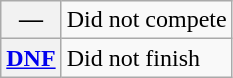<table class="wikitable">
<tr>
<th scope="row">—</th>
<td>Did not compete</td>
</tr>
<tr>
<th scope="row"><a href='#'>DNF</a></th>
<td>Did not finish</td>
</tr>
</table>
